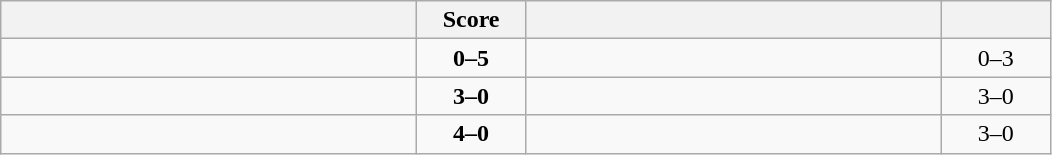<table class="wikitable" style="text-align: center; ">
<tr>
<th align="right" width="270"></th>
<th width="65">Score</th>
<th align="left" width="270"></th>
<th width="65"></th>
</tr>
<tr>
<td align="left"></td>
<td><strong>0–5</strong></td>
<td align="left"><strong></strong></td>
<td>0–3 <strong></strong></td>
</tr>
<tr>
<td align="left"><strong></strong></td>
<td><strong>3–0</strong></td>
<td align="left"></td>
<td>3–0 <strong></strong></td>
</tr>
<tr>
<td align="left"><strong></strong></td>
<td><strong>4–0</strong></td>
<td align="left"></td>
<td>3–0 <strong></strong></td>
</tr>
</table>
